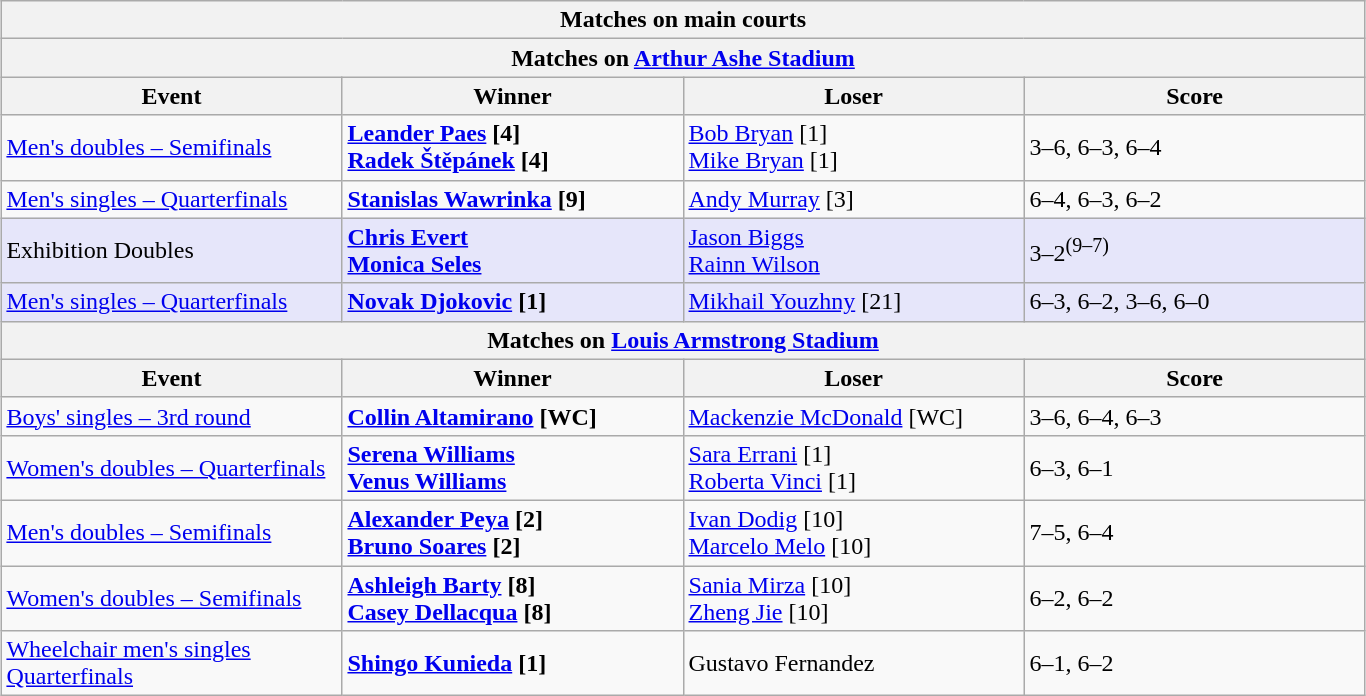<table class="wikitable collapsible uncollapsed" style="margin:auto;">
<tr>
<th colspan="4" style="white-space:nowrap;">Matches on main courts</th>
</tr>
<tr>
<th colspan="4"><strong>Matches on <a href='#'>Arthur Ashe Stadium</a></strong></th>
</tr>
<tr>
<th width="220">Event</th>
<th width="220">Winner</th>
<th width="220">Loser</th>
<th width="220">Score</th>
</tr>
<tr>
<td><a href='#'>Men's doubles – Semifinals</a></td>
<td> <strong><a href='#'>Leander Paes</a> [4] <br>  <a href='#'>Radek Štěpánek</a> [4]</strong></td>
<td> <a href='#'>Bob Bryan</a> [1]<br>  <a href='#'>Mike Bryan</a> [1]</td>
<td>3–6, 6–3, 6–4</td>
</tr>
<tr>
<td><a href='#'>Men's singles – Quarterfinals</a></td>
<td> <strong><a href='#'>Stanislas Wawrinka</a> [9]</strong></td>
<td> <a href='#'>Andy Murray</a> [3]</td>
<td>6–4, 6–3, 6–2</td>
</tr>
<tr style="background:lavender;">
<td>Exhibition Doubles</td>
<td><strong> <a href='#'>Chris Evert</a> <br>  <a href='#'>Monica Seles</a></strong></td>
<td> <a href='#'>Jason Biggs</a> <br>  <a href='#'>Rainn Wilson</a></td>
<td>3–2<sup>(9–7)</sup></td>
</tr>
<tr style="background:lavender;">
<td><a href='#'>Men's singles – Quarterfinals</a></td>
<td> <strong><a href='#'>Novak Djokovic</a> [1]</strong></td>
<td> <a href='#'>Mikhail Youzhny</a> [21]</td>
<td>6–3, 6–2, 3–6, 6–0</td>
</tr>
<tr>
<th colspan="4"><strong>Matches on <a href='#'>Louis Armstrong Stadium</a></strong></th>
</tr>
<tr>
<th width="220">Event</th>
<th width="220">Winner</th>
<th width="220">Loser</th>
<th width="220">Score</th>
</tr>
<tr>
<td><a href='#'>Boys' singles – 3rd round</a></td>
<td> <strong><a href='#'>Collin Altamirano</a> [WC]</strong></td>
<td> <a href='#'>Mackenzie McDonald</a> [WC]</td>
<td>3–6, 6–4, 6–3</td>
</tr>
<tr>
<td><a href='#'>Women's doubles – Quarterfinals</a></td>
<td> <strong><a href='#'>Serena Williams</a> <br>  <a href='#'>Venus Williams</a></strong></td>
<td> <a href='#'>Sara Errani</a> [1]<br>  <a href='#'>Roberta Vinci</a> [1]</td>
<td>6–3, 6–1</td>
</tr>
<tr>
<td><a href='#'>Men's doubles – Semifinals</a></td>
<td> <strong><a href='#'>Alexander Peya</a> [2] <br>  <a href='#'>Bruno Soares</a> [2]</strong></td>
<td> <a href='#'>Ivan Dodig</a> [10] <br>  <a href='#'>Marcelo Melo</a> [10]</td>
<td>7–5, 6–4</td>
</tr>
<tr>
<td><a href='#'>Women's doubles – Semifinals</a></td>
<td> <strong><a href='#'>Ashleigh Barty</a> [8] <br>  <a href='#'>Casey Dellacqua</a> [8]</strong></td>
<td> <a href='#'>Sania Mirza</a> [10] <br>  <a href='#'>Zheng Jie</a> [10]</td>
<td>6–2, 6–2</td>
</tr>
<tr>
<td><a href='#'>Wheelchair men's singles Quarterfinals</a></td>
<td> <strong><a href='#'>Shingo Kunieda</a> [1]</strong></td>
<td> Gustavo Fernandez</td>
<td>6–1, 6–2</td>
</tr>
</table>
